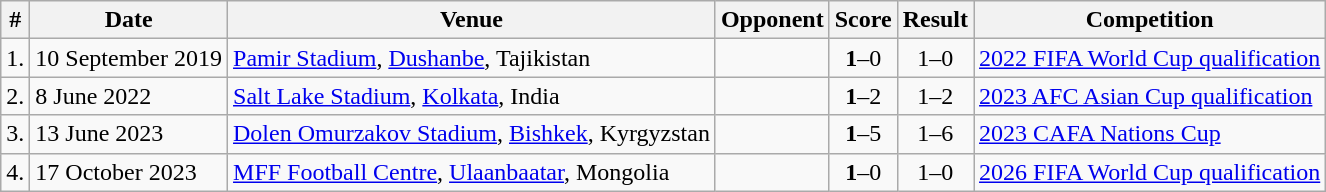<table class="wikitable">
<tr>
<th>#</th>
<th>Date</th>
<th>Venue</th>
<th>Opponent</th>
<th>Score</th>
<th>Result</th>
<th>Competition</th>
</tr>
<tr>
<td>1.</td>
<td>10 September 2019</td>
<td><a href='#'>Pamir Stadium</a>, <a href='#'>Dushanbe</a>, Tajikistan</td>
<td></td>
<td align=center><strong>1</strong>–0</td>
<td align="center">1–0</td>
<td><a href='#'>2022 FIFA World Cup qualification</a></td>
</tr>
<tr>
<td>2.</td>
<td>8 June 2022</td>
<td><a href='#'>Salt Lake Stadium</a>, <a href='#'>Kolkata</a>, India</td>
<td></td>
<td align=center><strong>1</strong>–2</td>
<td align="center">1–2</td>
<td><a href='#'>2023 AFC Asian Cup qualification</a></td>
</tr>
<tr>
<td>3.</td>
<td>13 June 2023</td>
<td><a href='#'>Dolen Omurzakov Stadium</a>, <a href='#'>Bishkek</a>, Kyrgyzstan</td>
<td></td>
<td align=center><strong>1</strong>–5</td>
<td align="center">1–6</td>
<td><a href='#'>2023 CAFA Nations Cup</a></td>
</tr>
<tr>
<td>4.</td>
<td>17 October 2023</td>
<td><a href='#'>MFF Football Centre</a>, <a href='#'>Ulaanbaatar</a>, Mongolia</td>
<td></td>
<td align="center"><strong>1</strong>–0</td>
<td align="center">1–0</td>
<td><a href='#'>2026 FIFA World Cup qualification</a></td>
</tr>
</table>
